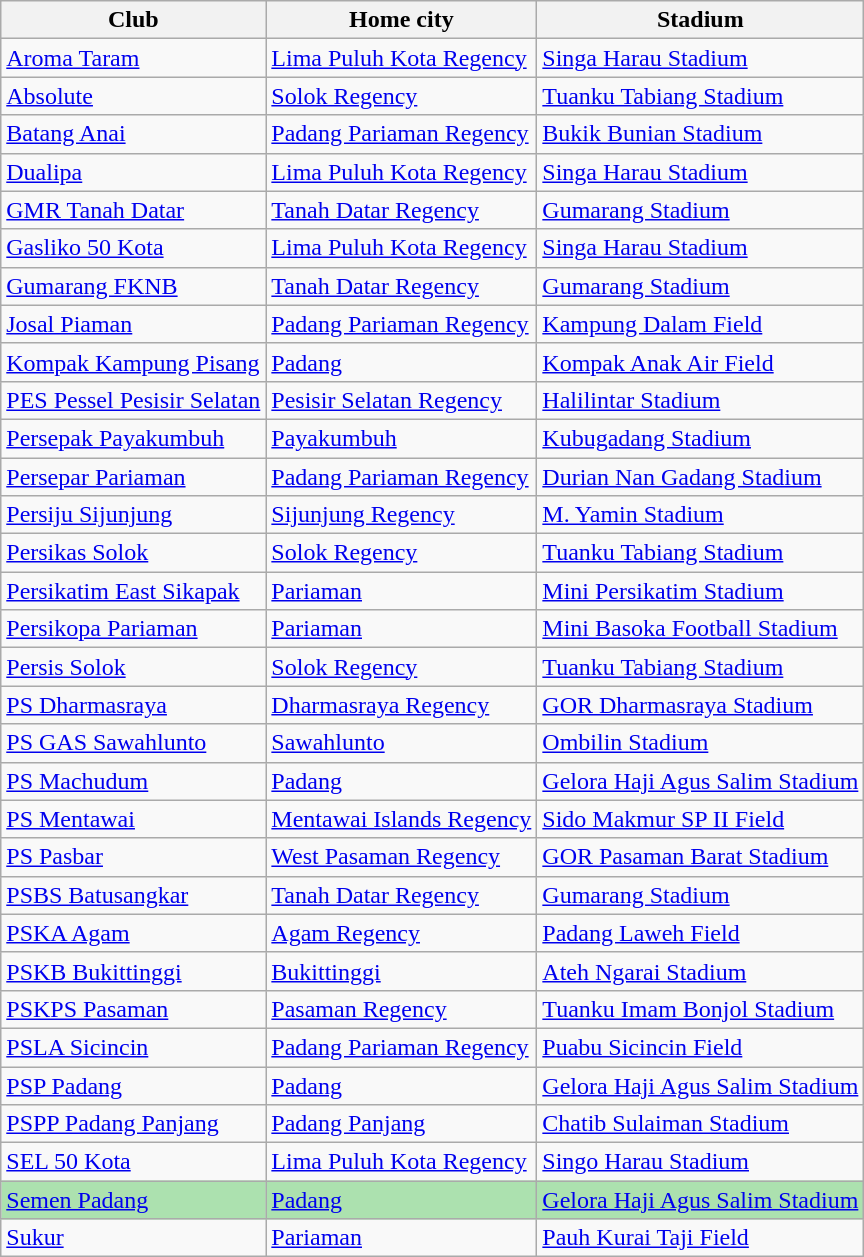<table class="wikitable sortable">
<tr>
<th>Club</th>
<th>Home city</th>
<th>Stadium</th>
</tr>
<tr>
<td><a href='#'>Aroma Taram</a></td>
<td><a href='#'>Lima Puluh Kota Regency</a></td>
<td><a href='#'>Singa Harau Stadium</a></td>
</tr>
<tr>
<td><a href='#'>Absolute</a></td>
<td><a href='#'>Solok Regency</a></td>
<td><a href='#'>Tuanku Tabiang Stadium</a></td>
</tr>
<tr>
<td><a href='#'>Batang Anai</a></td>
<td><a href='#'>Padang Pariaman Regency</a></td>
<td><a href='#'>Bukik Bunian Stadium</a></td>
</tr>
<tr>
<td><a href='#'>Dualipa</a></td>
<td><a href='#'>Lima Puluh Kota Regency</a></td>
<td><a href='#'>Singa Harau Stadium</a></td>
</tr>
<tr>
<td><a href='#'>GMR Tanah Datar</a></td>
<td><a href='#'>Tanah Datar Regency</a></td>
<td><a href='#'>Gumarang Stadium</a></td>
</tr>
<tr>
<td><a href='#'>Gasliko 50 Kota</a></td>
<td><a href='#'>Lima Puluh Kota Regency</a></td>
<td><a href='#'>Singa Harau Stadium</a></td>
</tr>
<tr>
<td><a href='#'>Gumarang FKNB</a></td>
<td><a href='#'>Tanah Datar Regency</a></td>
<td><a href='#'>Gumarang Stadium</a></td>
</tr>
<tr>
<td><a href='#'>Josal Piaman</a></td>
<td><a href='#'>Padang Pariaman Regency</a></td>
<td><a href='#'>Kampung Dalam Field</a></td>
</tr>
<tr>
<td><a href='#'>Kompak Kampung Pisang</a></td>
<td><a href='#'>Padang</a></td>
<td><a href='#'>Kompak Anak Air Field</a></td>
</tr>
<tr>
<td><a href='#'>PES Pessel Pesisir Selatan</a></td>
<td><a href='#'>Pesisir Selatan Regency</a></td>
<td><a href='#'>Halilintar Stadium</a></td>
</tr>
<tr>
<td><a href='#'>Persepak Payakumbuh</a></td>
<td><a href='#'>Payakumbuh</a></td>
<td><a href='#'>Kubugadang Stadium</a></td>
</tr>
<tr>
<td><a href='#'>Persepar Pariaman</a></td>
<td><a href='#'>Padang Pariaman Regency</a></td>
<td><a href='#'>Durian Nan Gadang Stadium</a></td>
</tr>
<tr>
<td><a href='#'>Persiju Sijunjung</a></td>
<td><a href='#'>Sijunjung Regency</a></td>
<td><a href='#'>M. Yamin Stadium</a></td>
</tr>
<tr>
<td><a href='#'>Persikas Solok</a></td>
<td><a href='#'>Solok Regency</a></td>
<td><a href='#'>Tuanku Tabiang Stadium</a></td>
</tr>
<tr>
<td><a href='#'>Persikatim East Sikapak</a></td>
<td><a href='#'>Pariaman</a></td>
<td><a href='#'>Mini Persikatim Stadium</a></td>
</tr>
<tr>
<td><a href='#'>Persikopa Pariaman</a></td>
<td><a href='#'>Pariaman</a></td>
<td><a href='#'>Mini Basoka Football Stadium</a></td>
</tr>
<tr>
<td><a href='#'>Persis Solok</a></td>
<td><a href='#'>Solok Regency</a></td>
<td><a href='#'>Tuanku Tabiang Stadium</a></td>
</tr>
<tr>
<td><a href='#'>PS Dharmasraya</a></td>
<td><a href='#'>Dharmasraya Regency</a></td>
<td><a href='#'>GOR Dharmasraya Stadium</a></td>
</tr>
<tr>
<td><a href='#'>PS GAS Sawahlunto</a></td>
<td><a href='#'>Sawahlunto</a></td>
<td><a href='#'>Ombilin Stadium</a></td>
</tr>
<tr>
<td><a href='#'>PS Machudum</a></td>
<td><a href='#'>Padang</a></td>
<td><a href='#'>Gelora Haji Agus Salim Stadium</a></td>
</tr>
<tr>
<td><a href='#'>PS Mentawai</a></td>
<td><a href='#'>Mentawai Islands Regency</a></td>
<td><a href='#'>Sido Makmur SP II Field</a></td>
</tr>
<tr>
<td><a href='#'>PS Pasbar</a></td>
<td><a href='#'>West Pasaman Regency</a></td>
<td><a href='#'>GOR Pasaman Barat Stadium</a></td>
</tr>
<tr>
<td><a href='#'>PSBS Batusangkar</a></td>
<td><a href='#'>Tanah Datar Regency</a></td>
<td><a href='#'>Gumarang Stadium</a></td>
</tr>
<tr>
<td><a href='#'>PSKA Agam</a></td>
<td><a href='#'>Agam Regency</a></td>
<td><a href='#'>Padang Laweh Field</a></td>
</tr>
<tr>
<td><a href='#'>PSKB Bukittinggi</a></td>
<td><a href='#'>Bukittinggi</a></td>
<td><a href='#'>Ateh Ngarai Stadium</a></td>
</tr>
<tr>
<td><a href='#'>PSKPS Pasaman</a></td>
<td><a href='#'>Pasaman Regency</a></td>
<td><a href='#'>Tuanku Imam Bonjol Stadium</a></td>
</tr>
<tr>
<td><a href='#'>PSLA Sicincin</a></td>
<td><a href='#'>Padang Pariaman Regency</a></td>
<td><a href='#'>Puabu Sicincin Field</a></td>
</tr>
<tr>
<td><a href='#'>PSP Padang</a></td>
<td><a href='#'>Padang</a></td>
<td><a href='#'>Gelora Haji Agus Salim Stadium</a></td>
</tr>
<tr>
<td><a href='#'>PSPP Padang Panjang</a></td>
<td><a href='#'>Padang Panjang</a></td>
<td><a href='#'>Chatib Sulaiman Stadium</a></td>
</tr>
<tr>
<td><a href='#'>SEL 50 Kota</a></td>
<td><a href='#'>Lima Puluh Kota Regency</a></td>
<td><a href='#'>Singo Harau Stadium</a></td>
</tr>
<tr style="background:#ace1af;">
<td><a href='#'>Semen Padang</a></td>
<td><a href='#'>Padang</a></td>
<td><a href='#'>Gelora Haji Agus Salim Stadium</a></td>
</tr>
<tr>
<td><a href='#'>Sukur</a></td>
<td><a href='#'>Pariaman</a></td>
<td><a href='#'>Pauh Kurai Taji Field</a></td>
</tr>
</table>
